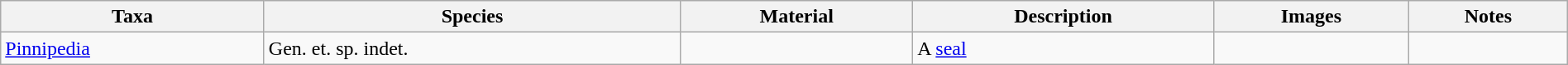<table class="wikitable"  style="margin:auto; width:100%;">
<tr>
<th>Taxa</th>
<th>Species</th>
<th>Material</th>
<th>Description</th>
<th>Images</th>
<th class=unsortable>Notes</th>
</tr>
<tr>
<td><a href='#'>Pinnipedia</a></td>
<td>Gen. et. sp. indet.</td>
<td></td>
<td>A <a href='#'>seal</a></td>
<td></td>
</tr>
</table>
